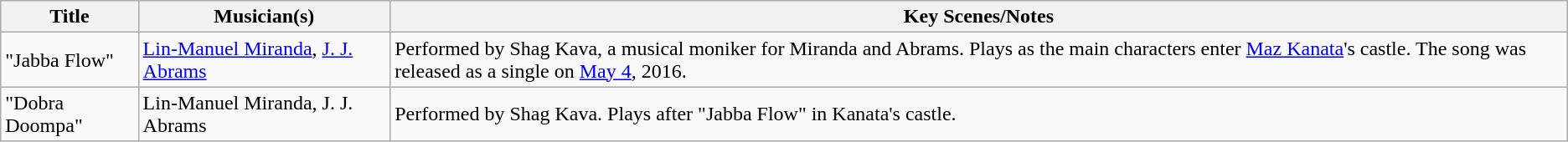<table class="wikitable">
<tr>
<th align="center">Title</th>
<th align="center">Musician(s)</th>
<th align="center">Key Scenes/Notes</th>
</tr>
<tr>
<td>"Jabba Flow"</td>
<td><a href='#'>Lin-Manuel Miranda</a>, <a href='#'>J. J. Abrams</a></td>
<td>Performed by Shag Kava, a musical moniker for Miranda and Abrams. Plays as the main characters enter <a href='#'>Maz Kanata</a>'s castle. The song was released as a single on <a href='#'>May 4</a>, 2016.</td>
</tr>
<tr>
<td>"Dobra Doompa"</td>
<td>Lin-Manuel Miranda, J. J. Abrams</td>
<td>Performed by Shag Kava. Plays after "Jabba Flow" in Kanata's castle.</td>
</tr>
</table>
